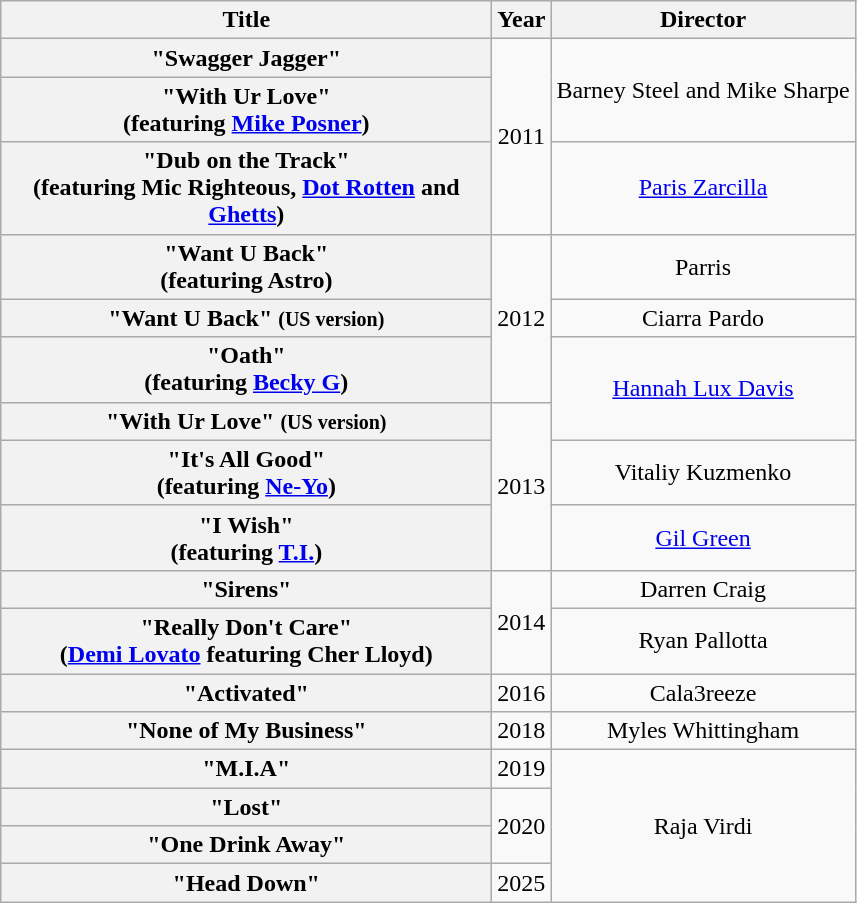<table class="wikitable plainrowheaders" style="text-align:center;">
<tr>
<th scope="col" style="width:20em;">Title</th>
<th scope="col" style="width:1em;">Year</th>
<th scope="col">Director</th>
</tr>
<tr>
<th scope="row">"Swagger Jagger"</th>
<td rowspan="3">2011</td>
<td rowspan="2">Barney Steel and Mike Sharpe</td>
</tr>
<tr>
<th scope="row">"With Ur Love"<br><span>(featuring <a href='#'>Mike Posner</a>)</span></th>
</tr>
<tr>
<th scope="row">"Dub on the Track"<br><span>(featuring Mic Righteous, <a href='#'>Dot Rotten</a> and <a href='#'>Ghetts</a>)</span></th>
<td><a href='#'>Paris Zarcilla</a></td>
</tr>
<tr>
<th scope="row">"Want U Back"<br><span>(featuring Astro)</span></th>
<td rowspan="3">2012</td>
<td>Parris</td>
</tr>
<tr>
<th scope="row">"Want U Back" <small>(US version)</small></th>
<td>Ciarra Pardo</td>
</tr>
<tr>
<th scope="row">"Oath"<br><span>(featuring <a href='#'>Becky G</a>)</span></th>
<td rowspan="2"><a href='#'>Hannah Lux Davis</a></td>
</tr>
<tr>
<th scope="row">"With Ur Love" <small>(US version)</small></th>
<td rowspan="3">2013</td>
</tr>
<tr>
<th scope="row">"It's All Good"<br><span>(featuring <a href='#'>Ne-Yo</a>)</span></th>
<td>Vitaliy Kuzmenko</td>
</tr>
<tr>
<th scope="row">"I Wish"<br><span>(featuring <a href='#'>T.I.</a>)</span></th>
<td><a href='#'>Gil Green</a></td>
</tr>
<tr>
<th scope="row">"Sirens"</th>
<td rowspan="2">2014</td>
<td>Darren Craig</td>
</tr>
<tr>
<th scope="row">"Really Don't Care"<br><span>(<a href='#'>Demi Lovato</a> featuring Cher Lloyd)</span></th>
<td>Ryan Pallotta</td>
</tr>
<tr>
<th scope="row">"Activated"</th>
<td>2016</td>
<td>Cala3reeze</td>
</tr>
<tr>
<th scope="row">"None of My Business"</th>
<td>2018</td>
<td>Myles Whittingham</td>
</tr>
<tr>
<th scope="row">"M.I.A"</th>
<td>2019</td>
<td rowspan=4>Raja Virdi</td>
</tr>
<tr>
<th scope="row">"Lost"</th>
<td rowspan="2">2020</td>
</tr>
<tr>
<th scope="row">"One Drink Away"</th>
</tr>
<tr>
<th scope="row">"Head Down"</th>
<td>2025</td>
</tr>
</table>
